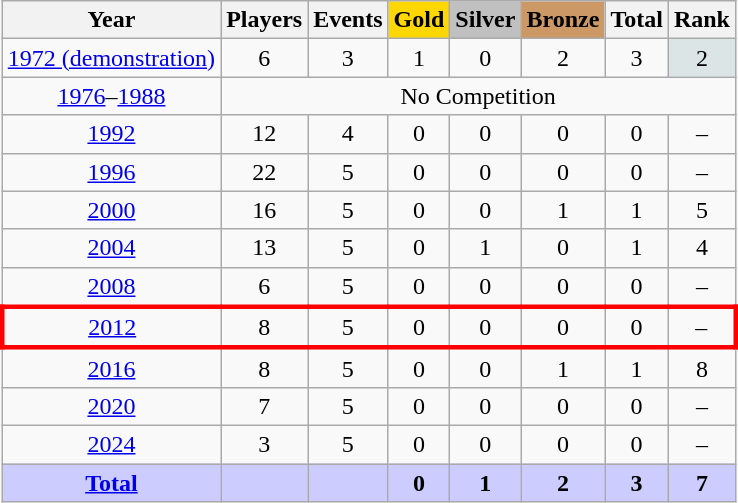<table class="wikitable sortable collapsible collapsed">
<tr>
<th>Year</th>
<th>Players</th>
<th>Events</th>
<th style="text-align:center; background-color:gold;"><strong>Gold</strong></th>
<th style="text-align:center; background-color:silver;"><strong>Silver</strong></th>
<th style="text-align:center; background-color:#c96;"><strong>Bronze</strong></th>
<th>Total</th>
<th>Rank</th>
</tr>
<tr style="text-align:center">
<td><a href='#'>1972 (demonstration)</a></td>
<td>6</td>
<td>3</td>
<td>1</td>
<td>0</td>
<td>2</td>
<td>3</td>
<td style="background-color:#dce5e5">2</td>
</tr>
<tr style="text-align:center">
<td><a href='#'>1976</a>–<a href='#'>1988</a></td>
<td colspan="7">No Competition</td>
</tr>
<tr style="text-align:center">
<td><a href='#'>1992</a></td>
<td>12</td>
<td>4</td>
<td>0</td>
<td>0</td>
<td>0</td>
<td>0</td>
<td>–</td>
</tr>
<tr style="text-align:center">
<td><a href='#'>1996</a></td>
<td>22</td>
<td>5</td>
<td>0</td>
<td>0</td>
<td>0</td>
<td>0</td>
<td>–</td>
</tr>
<tr style="text-align:center">
<td><a href='#'>2000</a></td>
<td>16</td>
<td>5</td>
<td>0</td>
<td>0</td>
<td>1</td>
<td>1</td>
<td>5</td>
</tr>
<tr style="text-align:center">
<td><a href='#'>2004</a></td>
<td>13</td>
<td>5</td>
<td>0</td>
<td>1</td>
<td>0</td>
<td>1</td>
<td>4</td>
</tr>
<tr style="text-align:center">
<td><a href='#'>2008</a></td>
<td>6</td>
<td>5</td>
<td>0</td>
<td>0</td>
<td>0</td>
<td>0</td>
<td>–</td>
</tr>
<tr style="text-align:center;border: 3px solid red">
<td><a href='#'>2012</a></td>
<td>8</td>
<td>5</td>
<td>0</td>
<td>0</td>
<td>0</td>
<td>0</td>
<td>–</td>
</tr>
<tr style="text-align:center">
<td><a href='#'>2016</a></td>
<td>8</td>
<td>5</td>
<td>0</td>
<td>0</td>
<td>1</td>
<td>1</td>
<td>8</td>
</tr>
<tr style="text-align:center">
<td><a href='#'>2020</a></td>
<td>7</td>
<td>5</td>
<td>0</td>
<td>0</td>
<td>0</td>
<td>0</td>
<td>–</td>
</tr>
<tr style="text-align:center">
<td><a href='#'>2024</a></td>
<td>3</td>
<td>5</td>
<td>0</td>
<td>0</td>
<td>0</td>
<td>0</td>
<td>–</td>
</tr>
<tr style="text-align:center; background-color:#ccf;">
<td><strong><a href='#'>Total</a></strong></td>
<td></td>
<td></td>
<td><strong>0</strong></td>
<td><strong>1</strong></td>
<td><strong>2</strong></td>
<td><strong>3</strong></td>
<td><strong>7</strong></td>
</tr>
</table>
